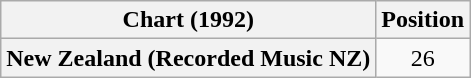<table class="wikitable sortable plainrowheaders">
<tr>
<th>Chart (1992)</th>
<th>Position</th>
</tr>
<tr>
<th scope="row">New Zealand (Recorded Music NZ)</th>
<td style="text-align:center;">26</td>
</tr>
</table>
